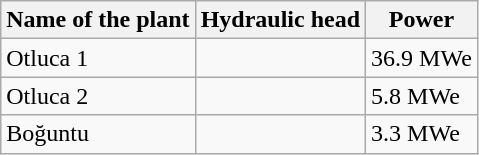<table class="sortable wikitable">
<tr>
<th>Name of the plant</th>
<th>Hydraulic head</th>
<th>Power</th>
</tr>
<tr>
<td>Otluca 1</td>
<td></td>
<td>36.9 MWe</td>
</tr>
<tr>
<td>Otluca 2</td>
<td></td>
<td>5.8 MWe</td>
</tr>
<tr>
<td>Boğuntu</td>
<td></td>
<td>3.3 MWe</td>
</tr>
</table>
